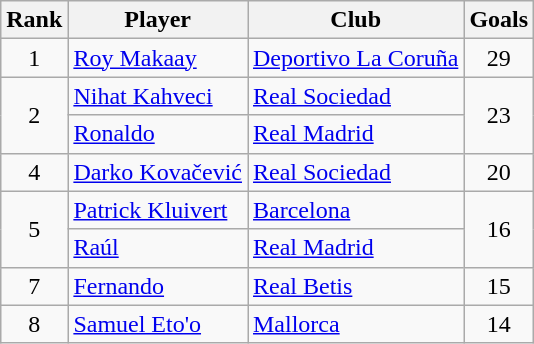<table class="wikitable sortable">
<tr>
<th>Rank</th>
<th>Player</th>
<th>Club</th>
<th>Goals</th>
</tr>
<tr>
<td style="text-align:center">1</td>
<td> <a href='#'>Roy Makaay</a></td>
<td><a href='#'>Deportivo La Coruña</a></td>
<td style="text-align:center">29</td>
</tr>
<tr>
<td rowspan="2" style="text-align:center">2</td>
<td> <a href='#'>Nihat Kahveci</a></td>
<td><a href='#'>Real Sociedad</a></td>
<td rowspan="2" style="text-align:center">23</td>
</tr>
<tr>
<td> <a href='#'>Ronaldo</a></td>
<td><a href='#'>Real Madrid</a></td>
</tr>
<tr>
<td style="text-align:center">4</td>
<td> <a href='#'>Darko Kovačević</a></td>
<td><a href='#'>Real Sociedad</a></td>
<td style="text-align:center">20</td>
</tr>
<tr>
<td rowspan="2" style="text-align:center">5</td>
<td> <a href='#'>Patrick Kluivert</a></td>
<td><a href='#'>Barcelona</a></td>
<td rowspan="2" style="text-align:center">16</td>
</tr>
<tr>
<td> <a href='#'>Raúl</a></td>
<td><a href='#'>Real Madrid</a></td>
</tr>
<tr>
<td style="text-align:center">7</td>
<td> <a href='#'>Fernando</a></td>
<td><a href='#'>Real Betis</a></td>
<td style="text-align:center">15</td>
</tr>
<tr>
<td style="text-align:center">8</td>
<td> <a href='#'>Samuel Eto'o</a></td>
<td><a href='#'>Mallorca</a></td>
<td style="text-align:center">14</td>
</tr>
</table>
